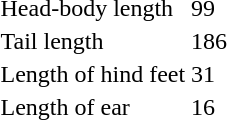<table border=0>
<tr>
<td>Head-body length</td>
<td>99</td>
</tr>
<tr>
<td>Tail length</td>
<td>186</td>
</tr>
<tr>
<td>Length of hind feet</td>
<td>31</td>
</tr>
<tr>
<td>Length of ear</td>
<td>16</td>
</tr>
</table>
